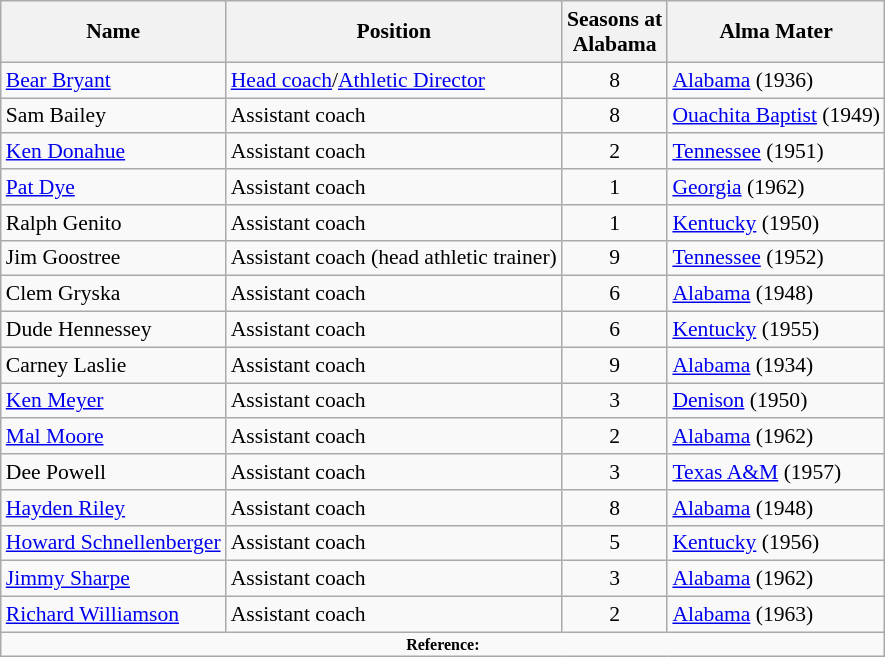<table class="wikitable" border="1" style="font-size:90%;">
<tr>
<th>Name</th>
<th>Position</th>
<th>Seasons at<br>Alabama</th>
<th>Alma Mater</th>
</tr>
<tr>
<td><a href='#'>Bear Bryant</a></td>
<td><a href='#'>Head coach</a>/<a href='#'>Athletic Director</a></td>
<td align=center>8</td>
<td><a href='#'>Alabama</a> (1936)</td>
</tr>
<tr>
<td>Sam Bailey</td>
<td>Assistant coach</td>
<td align=center>8</td>
<td><a href='#'>Ouachita Baptist</a> (1949)</td>
</tr>
<tr>
<td><a href='#'>Ken Donahue</a></td>
<td>Assistant coach</td>
<td align=center>2</td>
<td><a href='#'>Tennessee</a> (1951)</td>
</tr>
<tr>
<td><a href='#'>Pat Dye</a></td>
<td>Assistant coach</td>
<td align=center>1</td>
<td><a href='#'>Georgia</a> (1962)</td>
</tr>
<tr>
<td>Ralph Genito</td>
<td>Assistant coach</td>
<td align=center>1</td>
<td><a href='#'>Kentucky</a> (1950)</td>
</tr>
<tr>
<td>Jim Goostree</td>
<td>Assistant coach (head athletic trainer)</td>
<td align=center>9</td>
<td><a href='#'>Tennessee</a> (1952)</td>
</tr>
<tr>
<td>Clem Gryska</td>
<td>Assistant coach</td>
<td align=center>6</td>
<td><a href='#'>Alabama</a> (1948)</td>
</tr>
<tr>
<td>Dude Hennessey</td>
<td>Assistant coach</td>
<td align=center>6</td>
<td><a href='#'>Kentucky</a> (1955)</td>
</tr>
<tr>
<td>Carney Laslie</td>
<td>Assistant coach</td>
<td align=center>9</td>
<td><a href='#'>Alabama</a> (1934)</td>
</tr>
<tr>
<td><a href='#'>Ken Meyer</a></td>
<td>Assistant coach</td>
<td align=center>3</td>
<td><a href='#'>Denison</a> (1950)</td>
</tr>
<tr>
<td><a href='#'>Mal Moore</a></td>
<td>Assistant coach</td>
<td align=center>2</td>
<td><a href='#'>Alabama</a> (1962)</td>
</tr>
<tr>
<td>Dee Powell</td>
<td>Assistant coach</td>
<td align=center>3</td>
<td><a href='#'>Texas A&M</a> (1957)</td>
</tr>
<tr>
<td><a href='#'>Hayden Riley</a></td>
<td>Assistant coach</td>
<td align=center>8</td>
<td><a href='#'>Alabama</a>  (1948)</td>
</tr>
<tr>
<td><a href='#'>Howard Schnellenberger</a></td>
<td>Assistant coach</td>
<td align=center>5</td>
<td><a href='#'>Kentucky</a> (1956)</td>
</tr>
<tr>
<td><a href='#'>Jimmy Sharpe</a></td>
<td>Assistant coach</td>
<td align=center>3</td>
<td><a href='#'>Alabama</a> (1962)</td>
</tr>
<tr>
<td><a href='#'>Richard Williamson</a></td>
<td>Assistant coach</td>
<td align=center>2</td>
<td><a href='#'>Alabama</a> (1963)</td>
</tr>
<tr>
<td colspan="4" style="font-size: 8pt" align="center"><strong>Reference:</strong></td>
</tr>
</table>
